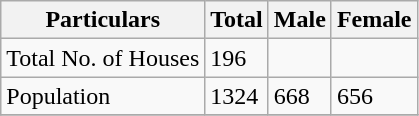<table class="wikitable sortable">
<tr>
<th>Particulars</th>
<th>Total</th>
<th>Male</th>
<th>Female</th>
</tr>
<tr>
<td>Total No. of Houses</td>
<td>196</td>
<td></td>
<td></td>
</tr>
<tr>
<td>Population</td>
<td>1324</td>
<td>668</td>
<td>656</td>
</tr>
<tr>
</tr>
</table>
